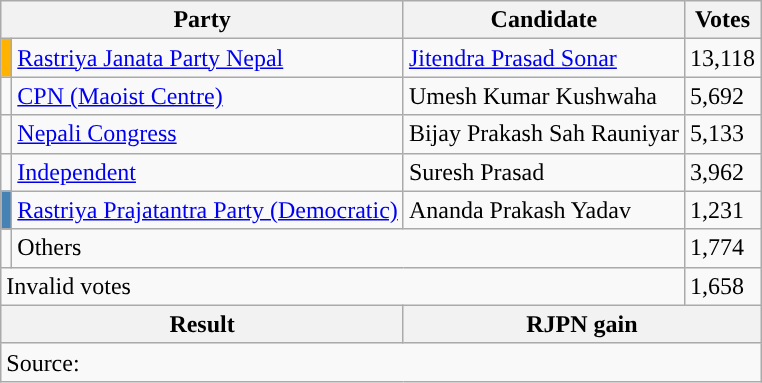<table class="wikitable">
<tr>
<th colspan="2">Party</th>
<th>Candidate</th>
<th>Votes</th>
</tr>
<tr>
<td style="background-color:#ffb300"></td>
<td><a href='#'>Rastriya Janata Party Nepal</a></td>
<td><a href='#'>Jitendra Prasad Sonar</a></td>
<td>13,118</td>
</tr>
<tr>
<td style="background-color:"></td>
<td><a href='#'>CPN (Maoist Centre)</a></td>
<td>Umesh Kumar Kushwaha</td>
<td>5,692</td>
</tr>
<tr>
<td style="background-color:"></td>
<td><a href='#'>Nepali Congress</a></td>
<td>Bijay Prakash Sah Rauniyar</td>
<td>5,133</td>
</tr>
<tr>
<td style="background-color:"></td>
<td><a href='#'>Independent</a></td>
<td>Suresh Prasad</td>
<td>3,962</td>
</tr>
<tr>
<td style="background-color:steelblue"></td>
<td><a href='#'>Rastriya Prajatantra Party (Democratic)</a></td>
<td>Ananda Prakash Yadav</td>
<td>1,231</td>
</tr>
<tr>
<td></td>
<td colspan="2">Others</td>
<td>1,774</td>
</tr>
<tr>
<td colspan="3">Invalid votes</td>
<td>1,658</td>
</tr>
<tr>
<th colspan="2">Result</th>
<th colspan="2">RJPN gain</th>
</tr>
<tr>
<td colspan="4">Source: </td>
</tr>
</table>
